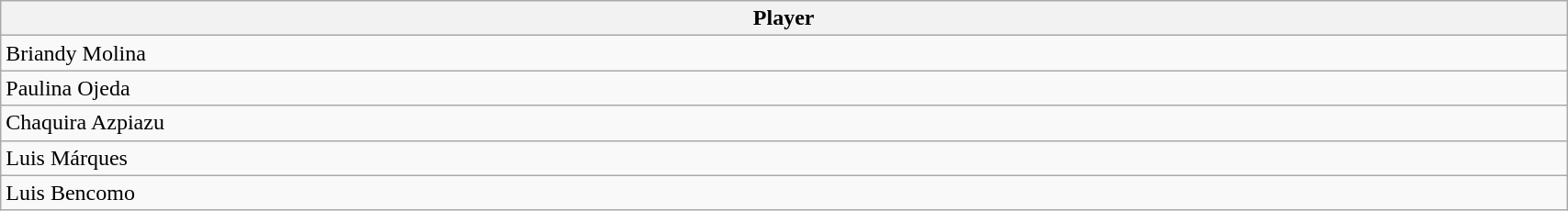<table class="wikitable" style="border-collapse:collapse; width:90%">
<tr>
<th>Player</th>
</tr>
<tr>
<td> Briandy Molina</td>
</tr>
<tr>
<td> Paulina Ojeda</td>
</tr>
<tr>
<td> Chaquira Azpiazu</td>
</tr>
<tr>
<td> Luis Márques</td>
</tr>
<tr>
<td> Luis Bencomo</td>
</tr>
</table>
